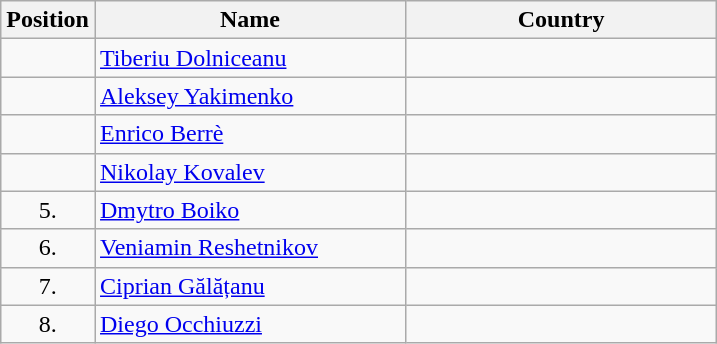<table class="wikitable">
<tr>
<th width="20">Position</th>
<th width="200">Name</th>
<th width="200">Country</th>
</tr>
<tr>
<td align="center"></td>
<td><a href='#'>Tiberiu Dolniceanu</a></td>
<td></td>
</tr>
<tr>
<td align="center"></td>
<td><a href='#'>Aleksey Yakimenko</a></td>
<td></td>
</tr>
<tr>
<td align="center"></td>
<td><a href='#'>Enrico Berrè</a></td>
<td></td>
</tr>
<tr>
<td align="center"></td>
<td><a href='#'>Nikolay Kovalev</a></td>
<td></td>
</tr>
<tr>
<td align="center">5.</td>
<td><a href='#'>Dmytro Boiko</a></td>
<td></td>
</tr>
<tr>
<td align="center">6.</td>
<td><a href='#'>Veniamin Reshetnikov</a></td>
<td></td>
</tr>
<tr>
<td align="center">7.</td>
<td><a href='#'>Ciprian Gălățanu</a></td>
<td></td>
</tr>
<tr>
<td align="center">8.</td>
<td><a href='#'>Diego Occhiuzzi</a></td>
<td></td>
</tr>
</table>
